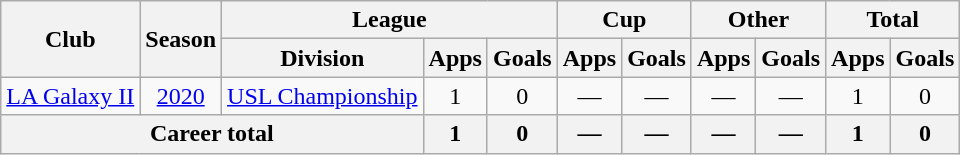<table class=wikitable style=text-align:center>
<tr>
<th rowspan=2>Club</th>
<th rowspan=2>Season</th>
<th colspan=3>League</th>
<th colspan=2>Cup</th>
<th colspan=2>Other</th>
<th colspan=2>Total</th>
</tr>
<tr>
<th>Division</th>
<th>Apps</th>
<th>Goals</th>
<th>Apps</th>
<th>Goals</th>
<th>Apps</th>
<th>Goals</th>
<th>Apps</th>
<th>Goals</th>
</tr>
<tr>
<td><a href='#'>LA Galaxy II</a></td>
<td><a href='#'>2020</a></td>
<td><a href='#'>USL Championship</a></td>
<td>1</td>
<td>0</td>
<td>—</td>
<td>—</td>
<td>—</td>
<td>—</td>
<td>1</td>
<td>0</td>
</tr>
<tr>
<th colspan=3>Career total</th>
<th>1</th>
<th>0</th>
<th>—</th>
<th>—</th>
<th>—</th>
<th>—</th>
<th>1</th>
<th>0</th>
</tr>
</table>
